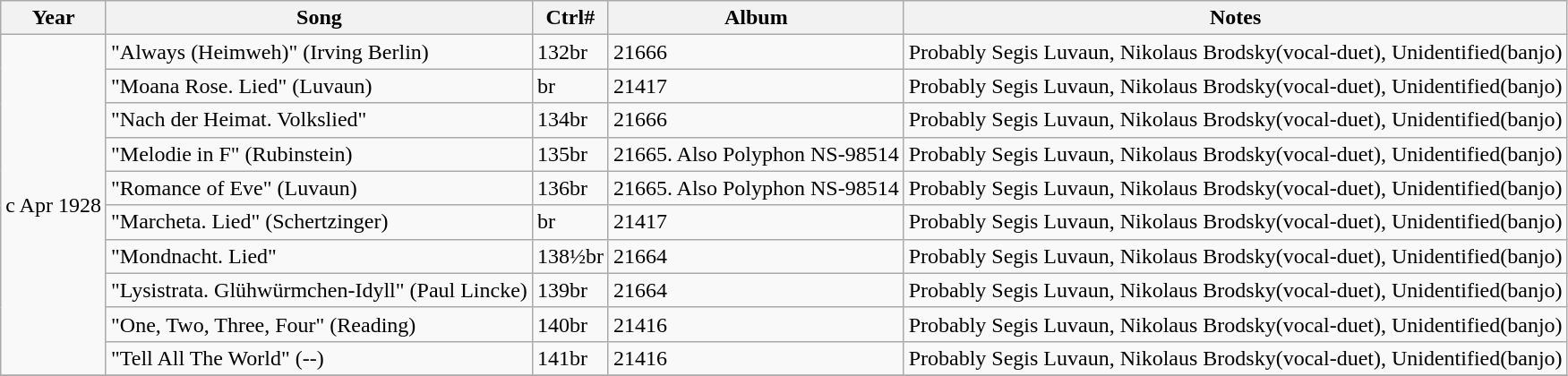<table class="wikitable">
<tr>
<th>Year</th>
<th>Song</th>
<th>Ctrl#</th>
<th>Album</th>
<th>Notes</th>
</tr>
<tr>
<td rowspan=10>c Apr 1928</td>
<td>"Always (Heimweh)" (Irving Berlin)</td>
<td>132br</td>
<td>21666</td>
<td>Probably Segis Luvaun, Nikolaus Brodsky(vocal-duet), Unidentified(banjo)</td>
</tr>
<tr>
<td>"Moana Rose. Lied" (Luvaun)</td>
<td>br</td>
<td>21417</td>
<td>Probably Segis Luvaun, Nikolaus Brodsky(vocal-duet), Unidentified(banjo)</td>
</tr>
<tr>
<td>"Nach der Heimat. Volkslied"</td>
<td>134br</td>
<td>21666</td>
<td>Probably Segis Luvaun, Nikolaus Brodsky(vocal-duet), Unidentified(banjo)</td>
</tr>
<tr>
<td>"Melodie in F" (Rubinstein)</td>
<td>135br</td>
<td>21665. Also Polyphon NS-98514</td>
<td>Probably Segis Luvaun, Nikolaus Brodsky(vocal-duet), Unidentified(banjo)</td>
</tr>
<tr>
<td>"Romance of Eve" (Luvaun)</td>
<td>136br</td>
<td>21665. Also Polyphon NS-98514</td>
<td>Probably Segis Luvaun, Nikolaus Brodsky(vocal-duet), Unidentified(banjo)</td>
</tr>
<tr>
<td>"Marcheta. Lied" (Schertzinger)</td>
<td>br</td>
<td>21417</td>
<td>Probably Segis Luvaun, Nikolaus Brodsky(vocal-duet), Unidentified(banjo)</td>
</tr>
<tr>
<td>"Mondnacht. Lied"</td>
<td>138½br</td>
<td>21664</td>
<td>Probably Segis Luvaun, Nikolaus Brodsky(vocal-duet), Unidentified(banjo)</td>
</tr>
<tr>
<td>"Lysistrata. Glühwürmchen-Idyll" (Paul Lincke)</td>
<td>139br</td>
<td>21664</td>
<td>Probably Segis Luvaun, Nikolaus Brodsky(vocal-duet), Unidentified(banjo)</td>
</tr>
<tr>
<td>"One, Two, Three, Four" (Reading)</td>
<td>140br</td>
<td>21416</td>
<td>Probably Segis Luvaun, Nikolaus Brodsky(vocal-duet), Unidentified(banjo)</td>
</tr>
<tr>
<td>"Tell All The World" (--)</td>
<td>141br</td>
<td>21416</td>
<td>Probably Segis Luvaun, Nikolaus Brodsky(vocal-duet), Unidentified(banjo)</td>
</tr>
<tr>
</tr>
</table>
